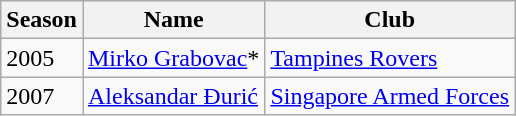<table class="wikitable sortable">
<tr>
<th>Season</th>
<th>Name</th>
<th>Club</th>
</tr>
<tr>
<td>2005</td>
<td> <a href='#'>Mirko Grabovac</a>*</td>
<td><a href='#'>Tampines Rovers</a></td>
</tr>
<tr>
<td>2007</td>
<td> <a href='#'>Aleksandar Đurić</a></td>
<td><a href='#'>Singapore Armed Forces</a></td>
</tr>
</table>
